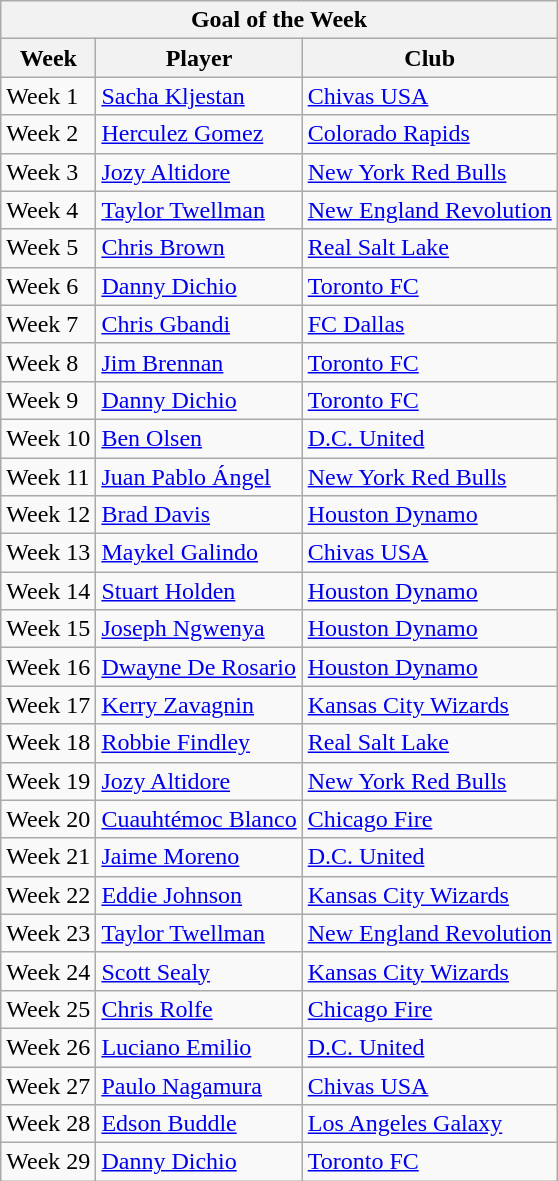<table class="wikitable collapsible collapsed">
<tr>
<th colspan="3">Goal of the Week</th>
</tr>
<tr>
<th>Week</th>
<th>Player</th>
<th>Club</th>
</tr>
<tr>
<td>Week 1</td>
<td> <a href='#'>Sacha Kljestan</a></td>
<td><a href='#'>Chivas USA</a></td>
</tr>
<tr>
<td>Week 2</td>
<td> <a href='#'>Herculez Gomez</a></td>
<td><a href='#'>Colorado Rapids</a></td>
</tr>
<tr>
<td>Week 3</td>
<td> <a href='#'>Jozy Altidore</a></td>
<td><a href='#'>New York Red Bulls</a></td>
</tr>
<tr>
<td>Week 4</td>
<td> <a href='#'>Taylor Twellman</a></td>
<td><a href='#'>New England Revolution</a></td>
</tr>
<tr>
<td>Week 5</td>
<td> <a href='#'>Chris Brown</a></td>
<td><a href='#'>Real Salt Lake</a></td>
</tr>
<tr>
<td>Week 6</td>
<td> <a href='#'>Danny Dichio</a></td>
<td><a href='#'>Toronto FC</a></td>
</tr>
<tr>
<td>Week 7</td>
<td> <a href='#'>Chris Gbandi</a></td>
<td><a href='#'>FC Dallas</a></td>
</tr>
<tr>
<td>Week 8</td>
<td> <a href='#'>Jim Brennan</a></td>
<td><a href='#'>Toronto FC</a></td>
</tr>
<tr>
<td>Week 9</td>
<td> <a href='#'>Danny Dichio</a></td>
<td><a href='#'>Toronto FC</a></td>
</tr>
<tr>
<td>Week 10</td>
<td> <a href='#'>Ben Olsen</a></td>
<td><a href='#'>D.C. United</a></td>
</tr>
<tr>
<td>Week 11</td>
<td> <a href='#'>Juan Pablo Ángel</a></td>
<td><a href='#'>New York Red Bulls</a></td>
</tr>
<tr>
<td>Week 12</td>
<td> <a href='#'>Brad Davis</a></td>
<td><a href='#'>Houston Dynamo</a></td>
</tr>
<tr>
<td>Week 13</td>
<td> <a href='#'>Maykel Galindo</a></td>
<td><a href='#'>Chivas USA</a></td>
</tr>
<tr>
<td>Week 14</td>
<td> <a href='#'>Stuart Holden</a></td>
<td><a href='#'>Houston Dynamo</a></td>
</tr>
<tr>
<td>Week 15</td>
<td> <a href='#'>Joseph Ngwenya</a></td>
<td><a href='#'>Houston Dynamo</a></td>
</tr>
<tr>
<td>Week 16</td>
<td> <a href='#'>Dwayne De Rosario</a></td>
<td><a href='#'>Houston Dynamo</a></td>
</tr>
<tr>
<td>Week 17</td>
<td> <a href='#'>Kerry Zavagnin</a></td>
<td><a href='#'>Kansas City Wizards</a></td>
</tr>
<tr>
<td>Week 18</td>
<td> <a href='#'>Robbie Findley</a></td>
<td><a href='#'>Real Salt Lake</a></td>
</tr>
<tr>
<td>Week 19</td>
<td> <a href='#'>Jozy Altidore</a></td>
<td><a href='#'>New York Red Bulls</a></td>
</tr>
<tr>
<td>Week 20</td>
<td> <a href='#'>Cuauhtémoc Blanco</a></td>
<td><a href='#'>Chicago Fire</a></td>
</tr>
<tr>
<td>Week 21</td>
<td> <a href='#'>Jaime Moreno</a></td>
<td><a href='#'>D.C. United</a></td>
</tr>
<tr>
<td>Week 22</td>
<td> <a href='#'>Eddie Johnson</a></td>
<td><a href='#'>Kansas City Wizards</a></td>
</tr>
<tr>
<td>Week 23</td>
<td> <a href='#'>Taylor Twellman</a></td>
<td><a href='#'>New England Revolution</a></td>
</tr>
<tr>
<td>Week 24</td>
<td> <a href='#'>Scott Sealy</a></td>
<td><a href='#'>Kansas City Wizards</a></td>
</tr>
<tr>
<td>Week 25</td>
<td> <a href='#'>Chris Rolfe</a></td>
<td><a href='#'>Chicago Fire</a></td>
</tr>
<tr>
<td>Week 26</td>
<td> <a href='#'>Luciano Emilio</a></td>
<td><a href='#'>D.C. United</a></td>
</tr>
<tr>
<td>Week 27</td>
<td> <a href='#'>Paulo Nagamura</a></td>
<td><a href='#'>Chivas USA</a></td>
</tr>
<tr>
<td>Week 28</td>
<td> <a href='#'>Edson Buddle</a></td>
<td><a href='#'>Los Angeles Galaxy</a></td>
</tr>
<tr>
<td>Week 29</td>
<td> <a href='#'>Danny Dichio</a></td>
<td><a href='#'>Toronto FC</a></td>
</tr>
</table>
